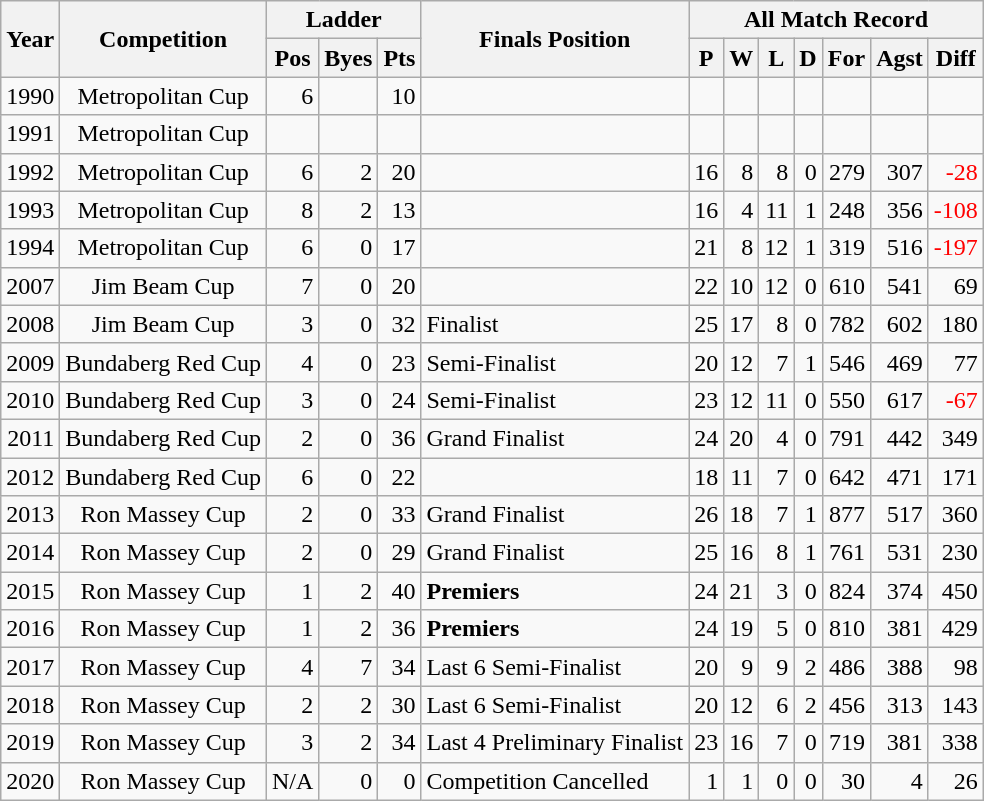<table class="wikitable" width="auto" style="text-align: right">
<tr>
<th rowspan=2>Year</th>
<th rowspan=2>Competition</th>
<th colspan=3>Ladder</th>
<th rowspan=2>Finals Position</th>
<th colspan=7>All Match Record</th>
</tr>
<tr>
<th>Pos</th>
<th>Byes</th>
<th>Pts</th>
<th>P</th>
<th>W</th>
<th>L</th>
<th>D</th>
<th>For</th>
<th>Agst</th>
<th>Diff</th>
</tr>
<tr>
<td>1990</td>
<td align=center>Metropolitan Cup</td>
<td>6</td>
<td></td>
<td>10</td>
<td align=left></td>
<td></td>
<td></td>
<td></td>
<td></td>
<td></td>
<td></td>
<td></td>
</tr>
<tr>
<td>1991</td>
<td align=center>Metropolitan Cup</td>
<td></td>
<td></td>
<td></td>
<td align=left></td>
<td></td>
<td></td>
<td></td>
<td></td>
<td></td>
<td></td>
<td></td>
</tr>
<tr>
<td>1992</td>
<td align=center>Metropolitan Cup</td>
<td>6</td>
<td>2</td>
<td>20</td>
<td align=left></td>
<td>16</td>
<td>8</td>
<td>8</td>
<td>0</td>
<td>279</td>
<td>307</td>
<td style="color:red;">-28</td>
</tr>
<tr>
<td>1993</td>
<td align=center>Metropolitan Cup</td>
<td>8</td>
<td>2</td>
<td>13</td>
<td align=left></td>
<td>16</td>
<td>4</td>
<td>11</td>
<td>1</td>
<td>248</td>
<td>356</td>
<td style="color:red;">-108</td>
</tr>
<tr>
<td>1994</td>
<td align=center>Metropolitan Cup</td>
<td>6</td>
<td>0</td>
<td>17</td>
<td align=left></td>
<td>21</td>
<td>8</td>
<td>12</td>
<td>1</td>
<td>319</td>
<td>516</td>
<td style="color:red;">-197</td>
</tr>
<tr>
<td>2007</td>
<td align=center>Jim Beam Cup</td>
<td>7</td>
<td>0</td>
<td>20</td>
<td align=left></td>
<td>22</td>
<td>10</td>
<td>12</td>
<td>0</td>
<td>610</td>
<td>541</td>
<td>69</td>
</tr>
<tr>
<td>2008</td>
<td align=center>Jim Beam Cup</td>
<td>3</td>
<td>0</td>
<td>32</td>
<td align=left>Finalist</td>
<td>25</td>
<td>17</td>
<td>8</td>
<td>0</td>
<td>782</td>
<td>602</td>
<td>180</td>
</tr>
<tr>
<td>2009</td>
<td align=center>Bundaberg Red Cup</td>
<td>4</td>
<td>0</td>
<td>23</td>
<td align=left>Semi-Finalist</td>
<td>20</td>
<td>12</td>
<td>7</td>
<td>1</td>
<td>546</td>
<td>469</td>
<td>77</td>
</tr>
<tr>
<td>2010</td>
<td align=center>Bundaberg Red Cup</td>
<td>3</td>
<td>0</td>
<td>24</td>
<td align=left>Semi-Finalist</td>
<td>23</td>
<td>12</td>
<td>11</td>
<td>0</td>
<td>550</td>
<td>617</td>
<td style="color:red;">-67</td>
</tr>
<tr>
<td>2011</td>
<td align=center>Bundaberg Red Cup</td>
<td>2</td>
<td>0</td>
<td>36</td>
<td align=left>Grand Finalist</td>
<td>24</td>
<td>20</td>
<td>4</td>
<td>0</td>
<td>791</td>
<td>442</td>
<td>349</td>
</tr>
<tr>
<td>2012</td>
<td align=center>Bundaberg Red Cup</td>
<td>6</td>
<td>0</td>
<td>22</td>
<td align=left></td>
<td>18</td>
<td>11</td>
<td>7</td>
<td>0</td>
<td>642</td>
<td>471</td>
<td>171</td>
</tr>
<tr>
<td>2013</td>
<td align=center>Ron Massey Cup</td>
<td>2</td>
<td>0</td>
<td>33</td>
<td align=left>Grand Finalist</td>
<td>26</td>
<td>18</td>
<td>7</td>
<td>1</td>
<td>877</td>
<td>517</td>
<td>360</td>
</tr>
<tr>
<td>2014</td>
<td align=center>Ron Massey Cup</td>
<td>2</td>
<td>0</td>
<td>29</td>
<td align=left>Grand Finalist</td>
<td>25</td>
<td>16</td>
<td>8</td>
<td>1</td>
<td>761</td>
<td>531</td>
<td>230</td>
</tr>
<tr>
<td>2015</td>
<td align=center>Ron Massey Cup</td>
<td>1</td>
<td>2</td>
<td>40</td>
<td align=left><strong>Premiers</strong></td>
<td>24</td>
<td>21</td>
<td>3</td>
<td>0</td>
<td>824</td>
<td>374</td>
<td>450</td>
</tr>
<tr>
<td>2016</td>
<td align=center>Ron Massey Cup</td>
<td>1</td>
<td>2</td>
<td>36</td>
<td align=left><strong>Premiers</strong></td>
<td>24</td>
<td>19</td>
<td>5</td>
<td>0</td>
<td>810</td>
<td>381</td>
<td>429</td>
</tr>
<tr>
<td>2017</td>
<td align=center>Ron Massey Cup</td>
<td>4</td>
<td>7</td>
<td>34</td>
<td align=left>Last 6 Semi-Finalist</td>
<td>20</td>
<td>9</td>
<td>9</td>
<td>2</td>
<td>486</td>
<td>388</td>
<td>98</td>
</tr>
<tr>
<td>2018</td>
<td align=center>Ron Massey Cup</td>
<td>2</td>
<td>2</td>
<td>30</td>
<td align=left>Last 6 Semi-Finalist</td>
<td>20</td>
<td>12</td>
<td>6</td>
<td>2</td>
<td>456</td>
<td>313</td>
<td>143</td>
</tr>
<tr>
<td>2019</td>
<td align=center>Ron Massey Cup</td>
<td>3</td>
<td>2</td>
<td>34</td>
<td align=left>Last 4 Preliminary Finalist</td>
<td>23</td>
<td>16</td>
<td>7</td>
<td>0</td>
<td>719</td>
<td>381</td>
<td>338</td>
</tr>
<tr>
<td>2020</td>
<td align=center>Ron Massey Cup</td>
<td>N/A</td>
<td>0</td>
<td>0</td>
<td align=left>Competition Cancelled</td>
<td>1</td>
<td>1</td>
<td>0</td>
<td>0</td>
<td>30</td>
<td>4</td>
<td>26</td>
</tr>
</table>
